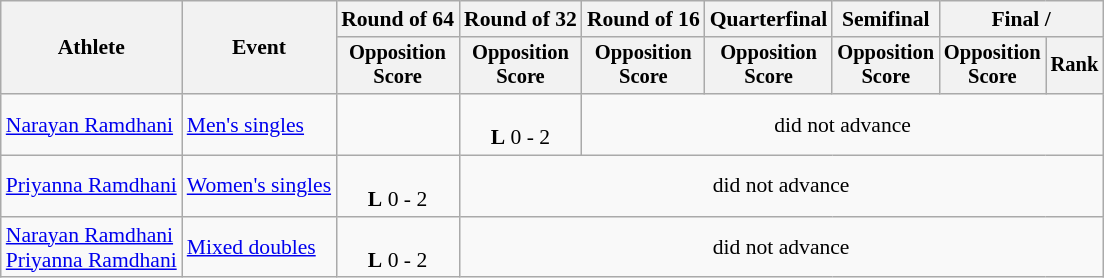<table class=wikitable style="font-size:90%">
<tr>
<th rowspan=2>Athlete</th>
<th rowspan=2>Event</th>
<th>Round of 64</th>
<th>Round of 32</th>
<th>Round of 16</th>
<th>Quarterfinal</th>
<th>Semifinal</th>
<th colspan=2>Final / </th>
</tr>
<tr style="font-size:95%">
<th>Opposition<br>Score</th>
<th>Opposition<br>Score</th>
<th>Opposition<br>Score</th>
<th>Opposition<br>Score</th>
<th>Opposition<br>Score</th>
<th>Opposition<br>Score</th>
<th>Rank</th>
</tr>
<tr align=center>
<td align=left><a href='#'>Narayan Ramdhani</a></td>
<td align=left><a href='#'>Men's singles</a></td>
<td></td>
<td><br><strong>L</strong> 0 - 2</td>
<td colspan=5>did not advance</td>
</tr>
<tr align=center>
<td align=left><a href='#'>Priyanna Ramdhani</a></td>
<td align=left><a href='#'>Women's singles</a></td>
<td><br><strong>L</strong> 0 - 2</td>
<td colspan=6>did not advance</td>
</tr>
<tr align=center>
<td align=left><a href='#'>Narayan Ramdhani</a><br><a href='#'>Priyanna Ramdhani</a></td>
<td align=left><a href='#'>Mixed doubles</a></td>
<td><br><strong>L</strong> 0 - 2</td>
<td colspan=6>did not advance</td>
</tr>
</table>
